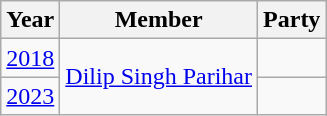<table class="wikitable sortable">
<tr>
<th>Year</th>
<th>Member</th>
<th colspan=2>Party</th>
</tr>
<tr>
<td><a href='#'>2018</a></td>
<td Rowspan=2><a href='#'>Dilip Singh Parihar</a></td>
<td></td>
</tr>
<tr>
<td><a href='#'>2023</a></td>
</tr>
</table>
